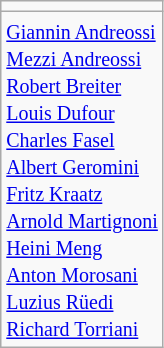<table class="wikitable" style="text-align:center">
<tr>
<td></td>
</tr>
<tr align="left">
<td><small><a href='#'>Giannin Andreossi</a><br><a href='#'>Mezzi Andreossi</a><br><a href='#'>Robert Breiter</a><br><a href='#'>Louis Dufour</a><br><a href='#'>Charles Fasel</a><br><a href='#'>Albert Geromini</a><br><a href='#'>Fritz Kraatz</a><br><a href='#'>Arnold Martignoni</a><br><a href='#'>Heini Meng</a><br><a href='#'>Anton Morosani</a><br><a href='#'>Luzius Rüedi</a><br><a href='#'>Richard Torriani</a></small></td>
</tr>
</table>
